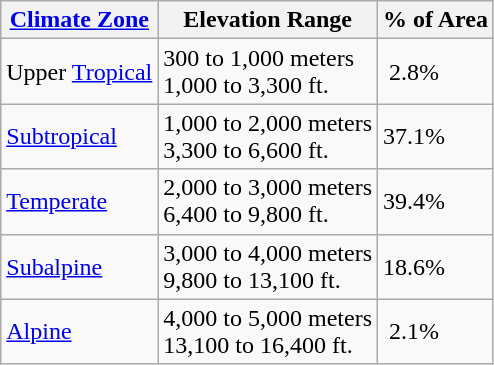<table class="wikitable">
<tr>
<th><a href='#'>Climate Zone</a></th>
<th>Elevation Range</th>
<th>% of Area</th>
</tr>
<tr>
<td>Upper <a href='#'>Tropical</a></td>
<td>300 to 1,000 meters<br>1,000 to 3,300 ft.</td>
<td> 2.8%</td>
</tr>
<tr>
<td><a href='#'>Subtropical</a></td>
<td>1,000 to 2,000 meters<br>3,300 to 6,600 ft.</td>
<td>37.1%</td>
</tr>
<tr>
<td><a href='#'>Temperate</a></td>
<td>2,000 to 3,000 meters<br>6,400 to 9,800 ft.</td>
<td>39.4%</td>
</tr>
<tr>
<td><a href='#'>Subalpine</a></td>
<td>3,000 to 4,000 meters<br>9,800 to 13,100 ft.</td>
<td>18.6%</td>
</tr>
<tr>
<td><a href='#'>Alpine</a></td>
<td>4,000 to 5,000 meters<br>13,100 to 16,400 ft.</td>
<td> 2.1%</td>
</tr>
</table>
